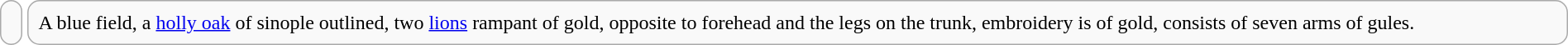<table style="border-spacing:4px; margin:1em -4px 3px;">
<tr>
<td style="border:1px solid #aaa; vertical-align:middle; color:#000; padding:5px 8px; border-radius:10px; background:#f9f9f9;"></td>
<td style="width:100%; border:1px solid #aaa; background:#f9f9f9; vertical-align:middle; padding:8px; border-radius:10px;">A blue field, a <a href='#'>holly oak</a> of sinople outlined, two <a href='#'>lions</a> rampant of gold, opposite to forehead and the legs on the trunk, embroidery is of gold, consists of seven arms of gules.</td>
</tr>
</table>
